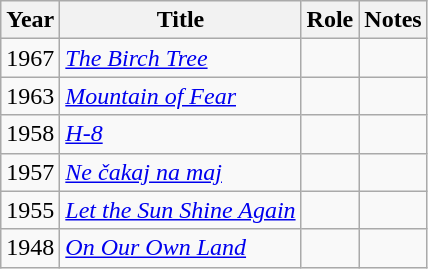<table class="wikitable sortable">
<tr>
<th>Year</th>
<th>Title</th>
<th>Role</th>
<th class="unsortable">Notes</th>
</tr>
<tr>
<td>1967</td>
<td><em><a href='#'>The Birch Tree</a></em></td>
<td></td>
<td></td>
</tr>
<tr>
<td>1963</td>
<td><em><a href='#'>Mountain of Fear</a></em></td>
<td></td>
<td></td>
</tr>
<tr Mountain of Fear>
<td>1958</td>
<td><em><a href='#'>H-8</a></em></td>
<td></td>
<td></td>
</tr>
<tr>
<td>1957</td>
<td><em><a href='#'>Ne čakaj na maj</a></em></td>
<td></td>
<td></td>
</tr>
<tr>
<td>1955</td>
<td><em><a href='#'>Let the Sun Shine Again</a></em></td>
<td></td>
<td></td>
</tr>
<tr>
<td>1948</td>
<td><em><a href='#'>On Our Own Land</a></em></td>
<td></td>
<td></td>
</tr>
</table>
